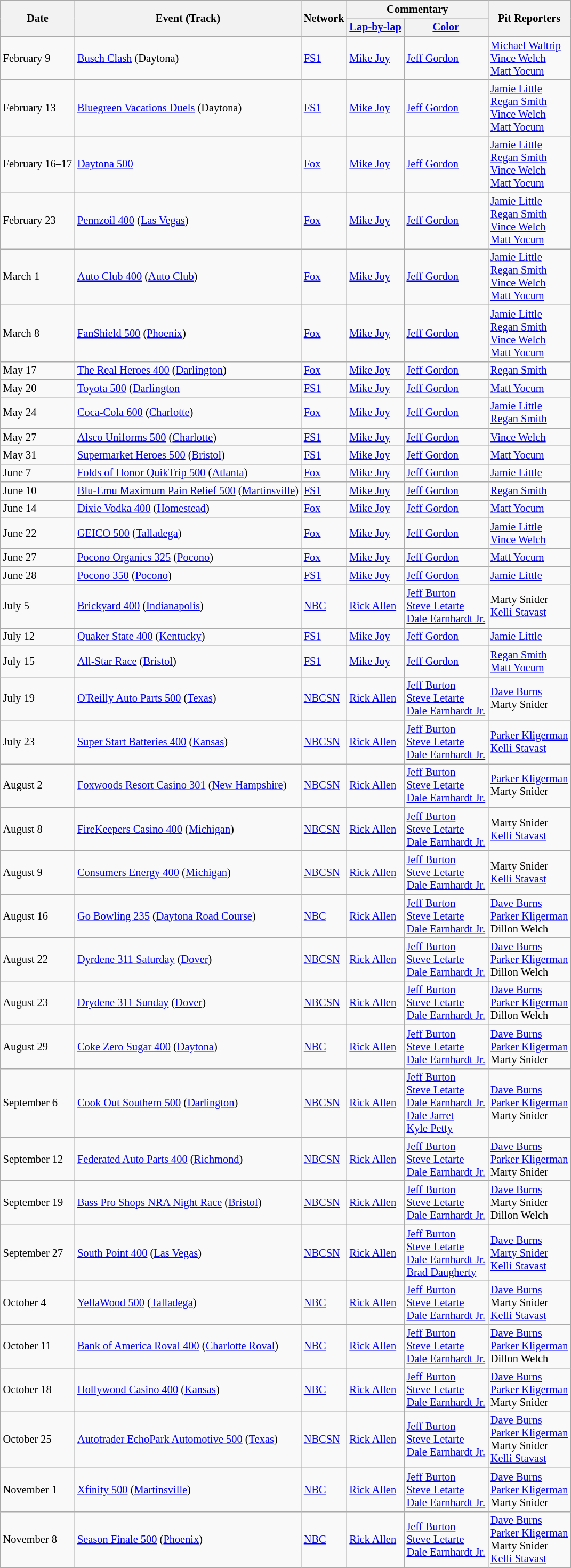<table class="wikitable" style="font-size: 85%;">
<tr>
<th rowspan=2>Date</th>
<th rowspan=2>Event (Track)</th>
<th rowspan=2>Network</th>
<th colspan=2>Commentary</th>
<th rowspan=2>Pit Reporters</th>
</tr>
<tr>
<th><a href='#'>Lap-by-lap</a></th>
<th><a href='#'>Color</a></th>
</tr>
<tr>
<td>February 9</td>
<td><a href='#'>Busch Clash</a> (Daytona)</td>
<td><a href='#'>FS1</a></td>
<td><a href='#'>Mike Joy</a></td>
<td><a href='#'>Jeff Gordon</a></td>
<td><a href='#'>Michael Waltrip</a><br><a href='#'>Vince Welch</a><br><a href='#'>Matt Yocum</a></td>
</tr>
<tr>
<td>February 13</td>
<td><a href='#'>Bluegreen Vacations Duels</a> (Daytona)</td>
<td><a href='#'>FS1</a></td>
<td><a href='#'>Mike Joy</a></td>
<td><a href='#'>Jeff Gordon</a></td>
<td><a href='#'>Jamie Little</a><br><a href='#'>Regan Smith</a><br><a href='#'>Vince Welch</a><br><a href='#'>Matt Yocum</a></td>
</tr>
<tr>
<td>February 16–17</td>
<td><a href='#'>Daytona 500</a></td>
<td><a href='#'>Fox</a></td>
<td><a href='#'>Mike Joy</a></td>
<td><a href='#'>Jeff Gordon</a></td>
<td><a href='#'>Jamie Little</a><br><a href='#'>Regan Smith</a><br><a href='#'>Vince Welch</a><br><a href='#'>Matt Yocum</a></td>
</tr>
<tr>
<td>February 23</td>
<td><a href='#'>Pennzoil 400</a> (<a href='#'>Las Vegas</a>)</td>
<td><a href='#'>Fox</a></td>
<td><a href='#'>Mike Joy</a></td>
<td><a href='#'>Jeff Gordon</a></td>
<td><a href='#'>Jamie Little</a><br><a href='#'>Regan Smith</a><br><a href='#'>Vince Welch</a><br><a href='#'>Matt Yocum</a></td>
</tr>
<tr>
<td>March 1</td>
<td><a href='#'>Auto Club 400</a> (<a href='#'>Auto Club</a>)</td>
<td><a href='#'>Fox</a></td>
<td><a href='#'>Mike Joy</a></td>
<td><a href='#'>Jeff Gordon</a></td>
<td><a href='#'>Jamie Little</a><br><a href='#'>Regan Smith</a><br><a href='#'>Vince Welch</a><br><a href='#'>Matt Yocum</a></td>
</tr>
<tr>
<td>March 8</td>
<td><a href='#'>FanShield 500</a> (<a href='#'>Phoenix</a>)</td>
<td><a href='#'>Fox</a></td>
<td><a href='#'>Mike Joy</a></td>
<td><a href='#'>Jeff Gordon</a></td>
<td><a href='#'>Jamie Little</a><br><a href='#'>Regan Smith</a><br><a href='#'>Vince Welch</a><br><a href='#'>Matt Yocum</a></td>
</tr>
<tr>
<td>May 17</td>
<td><a href='#'>The Real Heroes 400</a> (<a href='#'>Darlington</a>)</td>
<td><a href='#'>Fox</a></td>
<td><a href='#'>Mike Joy</a></td>
<td><a href='#'>Jeff Gordon</a></td>
<td><a href='#'>Regan Smith</a></td>
</tr>
<tr>
<td>May 20</td>
<td><a href='#'>Toyota 500</a> (<a href='#'>Darlington</a></td>
<td><a href='#'>FS1</a></td>
<td><a href='#'>Mike Joy</a></td>
<td><a href='#'>Jeff Gordon</a></td>
<td><a href='#'>Matt Yocum</a></td>
</tr>
<tr>
<td>May 24</td>
<td><a href='#'>Coca-Cola 600</a> (<a href='#'>Charlotte</a>)</td>
<td><a href='#'>Fox</a></td>
<td><a href='#'>Mike Joy</a></td>
<td><a href='#'>Jeff Gordon</a></td>
<td><a href='#'>Jamie Little</a><br><a href='#'>Regan Smith</a></td>
</tr>
<tr>
<td>May 27</td>
<td><a href='#'>Alsco Uniforms 500</a> (<a href='#'>Charlotte</a>)</td>
<td><a href='#'>FS1</a></td>
<td><a href='#'>Mike Joy</a></td>
<td><a href='#'>Jeff Gordon</a></td>
<td><a href='#'>Vince Welch</a></td>
</tr>
<tr>
<td>May 31</td>
<td><a href='#'>Supermarket Heroes 500</a> (<a href='#'>Bristol</a>)</td>
<td><a href='#'>FS1</a></td>
<td><a href='#'>Mike Joy</a></td>
<td><a href='#'>Jeff Gordon</a></td>
<td><a href='#'>Matt Yocum</a></td>
</tr>
<tr>
<td>June 7</td>
<td><a href='#'>Folds of Honor QuikTrip 500</a> (<a href='#'>Atlanta</a>)</td>
<td><a href='#'>Fox</a></td>
<td><a href='#'>Mike Joy</a></td>
<td><a href='#'>Jeff Gordon</a></td>
<td><a href='#'>Jamie Little</a></td>
</tr>
<tr>
<td>June 10</td>
<td><a href='#'>Blu-Emu Maximum Pain Relief 500</a> (<a href='#'>Martinsville</a>)</td>
<td><a href='#'>FS1</a></td>
<td><a href='#'>Mike Joy</a></td>
<td><a href='#'>Jeff Gordon</a></td>
<td><a href='#'>Regan Smith</a></td>
</tr>
<tr>
<td>June 14</td>
<td><a href='#'>Dixie Vodka 400</a> (<a href='#'>Homestead</a>)</td>
<td><a href='#'>Fox</a></td>
<td><a href='#'>Mike Joy</a></td>
<td><a href='#'>Jeff Gordon</a></td>
<td><a href='#'>Matt Yocum</a></td>
</tr>
<tr>
<td>June 22</td>
<td><a href='#'>GEICO 500</a> (<a href='#'>Talladega</a>)</td>
<td><a href='#'>Fox</a></td>
<td><a href='#'>Mike Joy</a></td>
<td><a href='#'>Jeff Gordon</a></td>
<td><a href='#'>Jamie Little</a><br><a href='#'>Vince Welch</a></td>
</tr>
<tr>
<td>June 27</td>
<td><a href='#'>Pocono Organics 325</a> (<a href='#'>Pocono</a>)</td>
<td><a href='#'>Fox</a></td>
<td><a href='#'>Mike Joy</a></td>
<td><a href='#'>Jeff Gordon</a></td>
<td><a href='#'>Matt Yocum</a></td>
</tr>
<tr>
<td>June 28</td>
<td><a href='#'>Pocono 350</a> (<a href='#'>Pocono</a>)</td>
<td><a href='#'>FS1</a></td>
<td><a href='#'>Mike Joy</a></td>
<td><a href='#'>Jeff Gordon</a></td>
<td><a href='#'>Jamie Little</a></td>
</tr>
<tr>
<td>July 5</td>
<td><a href='#'>Brickyard 400</a> (<a href='#'>Indianapolis</a>)</td>
<td><a href='#'>NBC</a></td>
<td><a href='#'>Rick Allen</a></td>
<td><a href='#'>Jeff Burton</a><br><a href='#'>Steve Letarte</a><br><a href='#'>Dale Earnhardt Jr.</a></td>
<td>Marty Snider<br><a href='#'>Kelli Stavast</a></td>
</tr>
<tr>
<td>July 12</td>
<td><a href='#'>Quaker State 400</a> (<a href='#'>Kentucky</a>)</td>
<td><a href='#'>FS1</a></td>
<td><a href='#'>Mike Joy</a></td>
<td><a href='#'>Jeff Gordon</a></td>
<td><a href='#'>Jamie Little</a></td>
</tr>
<tr>
<td>July 15</td>
<td><a href='#'>All-Star Race</a> (<a href='#'>Bristol</a>)</td>
<td><a href='#'>FS1</a></td>
<td><a href='#'>Mike Joy</a></td>
<td><a href='#'>Jeff Gordon</a></td>
<td><a href='#'>Regan Smith</a><br><a href='#'>Matt Yocum</a></td>
</tr>
<tr>
<td>July 19</td>
<td><a href='#'>O'Reilly Auto Parts 500</a> (<a href='#'>Texas</a>)</td>
<td><a href='#'>NBCSN</a></td>
<td><a href='#'>Rick Allen</a></td>
<td><a href='#'>Jeff Burton</a><br><a href='#'>Steve Letarte</a><br><a href='#'>Dale Earnhardt Jr.</a></td>
<td><a href='#'>Dave Burns</a><br>Marty Snider</td>
</tr>
<tr>
<td>July 23</td>
<td><a href='#'>Super Start Batteries 400</a> (<a href='#'>Kansas</a>)</td>
<td><a href='#'>NBCSN</a></td>
<td><a href='#'>Rick Allen</a></td>
<td><a href='#'>Jeff Burton</a><br><a href='#'>Steve Letarte</a><br><a href='#'>Dale Earnhardt Jr.</a></td>
<td><a href='#'>Parker Kligerman</a><br><a href='#'>Kelli Stavast</a></td>
</tr>
<tr>
<td>August 2</td>
<td><a href='#'>Foxwoods Resort Casino 301</a> (<a href='#'>New Hampshire</a>)</td>
<td><a href='#'>NBCSN</a></td>
<td><a href='#'>Rick Allen</a></td>
<td><a href='#'>Jeff Burton</a><br><a href='#'>Steve Letarte</a><br><a href='#'>Dale Earnhardt Jr.</a></td>
<td><a href='#'>Parker Kligerman</a><br>Marty Snider</td>
</tr>
<tr>
<td>August 8</td>
<td><a href='#'>FireKeepers Casino 400</a> (<a href='#'>Michigan</a>)</td>
<td><a href='#'>NBCSN</a></td>
<td><a href='#'>Rick Allen</a></td>
<td><a href='#'>Jeff Burton</a><br><a href='#'>Steve Letarte</a><br><a href='#'>Dale Earnhardt Jr.</a></td>
<td>Marty Snider<br><a href='#'>Kelli Stavast</a></td>
</tr>
<tr>
<td>August 9</td>
<td><a href='#'>Consumers Energy 400</a> (<a href='#'>Michigan</a>)</td>
<td><a href='#'>NBCSN</a></td>
<td><a href='#'>Rick Allen</a></td>
<td><a href='#'>Jeff Burton</a><br><a href='#'>Steve Letarte</a><br><a href='#'>Dale Earnhardt Jr.</a></td>
<td>Marty Snider<br><a href='#'>Kelli Stavast</a></td>
</tr>
<tr>
<td>August 16</td>
<td><a href='#'>Go Bowling 235</a> (<a href='#'>Daytona Road Course</a>)</td>
<td><a href='#'>NBC</a></td>
<td><a href='#'>Rick Allen</a></td>
<td><a href='#'>Jeff Burton</a><br><a href='#'>Steve Letarte</a><br><a href='#'>Dale Earnhardt Jr.</a></td>
<td><a href='#'>Dave Burns</a><br><a href='#'>Parker Kligerman</a><br>Dillon Welch</td>
</tr>
<tr>
<td>August 22</td>
<td><a href='#'>Dyrdene 311 Saturday</a> (<a href='#'>Dover</a>)</td>
<td><a href='#'>NBCSN</a></td>
<td><a href='#'>Rick Allen</a></td>
<td><a href='#'>Jeff Burton</a><br><a href='#'>Steve Letarte</a><br><a href='#'>Dale Earnhardt Jr.</a></td>
<td><a href='#'>Dave Burns</a><br><a href='#'>Parker Kligerman</a><br>Dillon Welch</td>
</tr>
<tr>
<td>August 23</td>
<td><a href='#'>Drydene 311 Sunday</a> (<a href='#'>Dover</a>)</td>
<td><a href='#'>NBCSN</a></td>
<td><a href='#'>Rick Allen</a></td>
<td><a href='#'>Jeff Burton</a><br><a href='#'>Steve Letarte</a><br><a href='#'>Dale Earnhardt Jr.</a></td>
<td><a href='#'>Dave Burns</a><br><a href='#'>Parker Kligerman</a><br>Dillon Welch</td>
</tr>
<tr>
<td>August 29</td>
<td><a href='#'>Coke Zero Sugar 400</a> (<a href='#'>Daytona</a>)</td>
<td><a href='#'>NBC</a></td>
<td><a href='#'>Rick Allen</a></td>
<td><a href='#'>Jeff Burton</a><br><a href='#'>Steve Letarte</a><br><a href='#'>Dale Earnhardt Jr.</a></td>
<td><a href='#'>Dave Burns</a><br><a href='#'>Parker Kligerman</a><br>Marty Snider</td>
</tr>
<tr>
<td>September 6</td>
<td><a href='#'>Cook Out Southern 500</a> (<a href='#'>Darlington</a>)</td>
<td><a href='#'>NBCSN</a></td>
<td><a href='#'>Rick Allen</a></td>
<td><a href='#'>Jeff Burton</a><br><a href='#'>Steve Letarte</a><br><a href='#'>Dale Earnhardt Jr.</a><br><a href='#'>Dale Jarret</a><br><a href='#'>Kyle Petty</a></td>
<td><a href='#'>Dave Burns</a><br><a href='#'>Parker Kligerman</a><br>Marty Snider</td>
</tr>
<tr>
<td>September 12</td>
<td><a href='#'>Federated Auto Parts 400</a> (<a href='#'>Richmond</a>)</td>
<td><a href='#'>NBCSN</a></td>
<td><a href='#'>Rick Allen</a></td>
<td><a href='#'>Jeff Burton</a><br><a href='#'>Steve Letarte</a><br><a href='#'>Dale Earnhardt Jr.</a></td>
<td><a href='#'>Dave Burns</a><br><a href='#'>Parker Kligerman</a><br>Marty Snider</td>
</tr>
<tr>
<td>September 19</td>
<td><a href='#'>Bass Pro Shops NRA Night Race</a> (<a href='#'>Bristol</a>)</td>
<td><a href='#'>NBCSN</a></td>
<td><a href='#'>Rick Allen</a></td>
<td><a href='#'>Jeff Burton</a><br><a href='#'>Steve Letarte</a><br><a href='#'>Dale Earnhardt Jr.</a></td>
<td><a href='#'>Dave Burns</a><br>Marty Snider<br>Dillon Welch</td>
</tr>
<tr>
<td>September 27</td>
<td><a href='#'>South Point 400</a> (<a href='#'>Las Vegas</a>)</td>
<td><a href='#'>NBCSN</a></td>
<td><a href='#'>Rick Allen</a></td>
<td><a href='#'>Jeff Burton</a><br><a href='#'>Steve Letarte</a><br><a href='#'>Dale Earnhardt Jr.</a><br><a href='#'>Brad Daugherty</a></td>
<td><a href='#'>Dave Burns</a><br><a href='#'>Marty Snider</a><br><a href='#'>Kelli Stavast</a></td>
</tr>
<tr>
<td>October 4</td>
<td><a href='#'>YellaWood 500</a> (<a href='#'>Talladega</a>)</td>
<td><a href='#'>NBC</a></td>
<td><a href='#'>Rick Allen</a></td>
<td><a href='#'>Jeff Burton</a><br><a href='#'>Steve Letarte</a><br><a href='#'>Dale Earnhardt Jr.</a></td>
<td><a href='#'>Dave Burns</a><br>Marty Snider<br><a href='#'>Kelli Stavast</a></td>
</tr>
<tr>
<td>October 11</td>
<td><a href='#'>Bank of America Roval 400</a> (<a href='#'>Charlotte Roval</a>)</td>
<td><a href='#'>NBC</a></td>
<td><a href='#'>Rick Allen</a></td>
<td><a href='#'>Jeff Burton</a><br><a href='#'>Steve Letarte</a><br><a href='#'>Dale Earnhardt Jr.</a></td>
<td><a href='#'>Dave Burns</a><br><a href='#'>Parker Kligerman</a><br>Dillon Welch</td>
</tr>
<tr>
<td>October 18</td>
<td><a href='#'>Hollywood Casino 400</a> (<a href='#'>Kansas</a>)</td>
<td><a href='#'>NBC</a></td>
<td><a href='#'>Rick Allen</a></td>
<td><a href='#'>Jeff Burton</a><br><a href='#'>Steve Letarte</a><br><a href='#'>Dale Earnhardt Jr.</a></td>
<td><a href='#'>Dave Burns</a><br><a href='#'>Parker Kligerman</a><br>Marty Snider</td>
</tr>
<tr>
<td>October 25</td>
<td><a href='#'>Autotrader EchoPark Automotive 500</a> (<a href='#'>Texas</a>)</td>
<td><a href='#'>NBCSN</a></td>
<td><a href='#'>Rick Allen</a></td>
<td><a href='#'>Jeff Burton</a><br><a href='#'>Steve Letarte</a><br><a href='#'>Dale Earnhardt Jr.</a></td>
<td><a href='#'>Dave Burns</a><br><a href='#'>Parker Kligerman</a><br>Marty Snider<br><a href='#'>Kelli Stavast</a></td>
</tr>
<tr>
<td>November 1</td>
<td><a href='#'>Xfinity 500</a> (<a href='#'>Martinsville</a>)</td>
<td><a href='#'>NBC</a></td>
<td><a href='#'>Rick Allen</a></td>
<td><a href='#'>Jeff Burton</a><br><a href='#'>Steve Letarte</a><br><a href='#'>Dale Earnhardt Jr.</a></td>
<td><a href='#'>Dave Burns</a><br><a href='#'>Parker Kligerman</a><br>Marty Snider</td>
</tr>
<tr>
<td>November 8</td>
<td><a href='#'>Season Finale 500</a> (<a href='#'>Phoenix</a>)</td>
<td><a href='#'>NBC</a></td>
<td><a href='#'>Rick Allen</a></td>
<td><a href='#'>Jeff Burton</a><br><a href='#'>Steve Letarte</a><br><a href='#'>Dale Earnhardt Jr.</a></td>
<td><a href='#'>Dave Burns</a><br><a href='#'>Parker Kligerman</a><br>Marty Snider<br><a href='#'>Kelli Stavast</a></td>
</tr>
</table>
